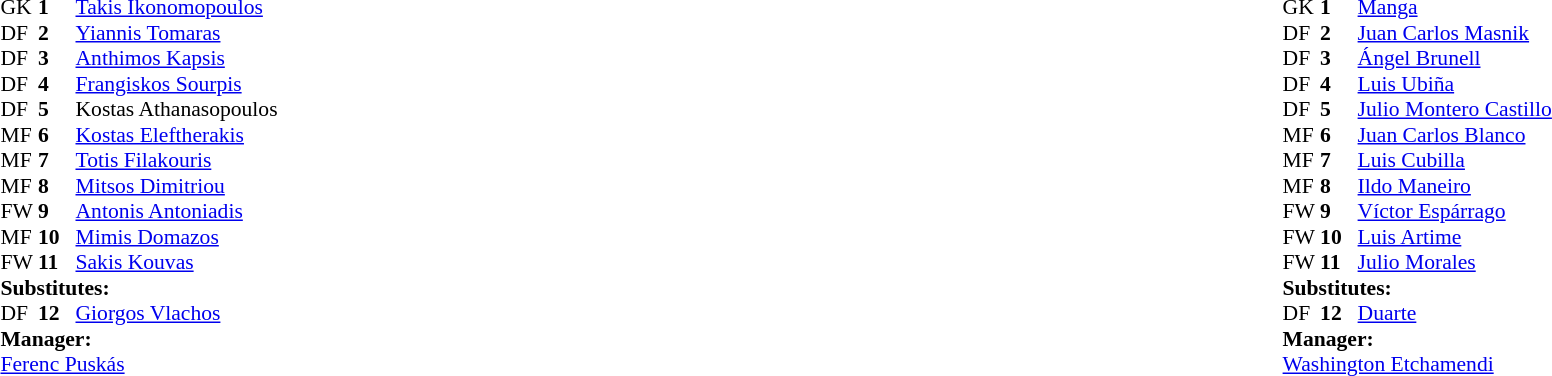<table width=100%>
<tr>
<td valign="top" width="50%"><br><table style="font-size:90%" cellspacing="0" cellpadding="0">
<tr>
<td colspan="4"></td>
</tr>
<tr>
<th width=25></th>
<th width=25></th>
</tr>
<tr>
<td>GK</td>
<td><strong>1</strong></td>
<td> <a href='#'>Takis Ikonomopoulos</a></td>
</tr>
<tr>
<td>DF</td>
<td><strong>2</strong></td>
<td> <a href='#'>Yiannis Tomaras</a> </td>
</tr>
<tr>
<td>DF</td>
<td><strong>3</strong></td>
<td> <a href='#'>Anthimos Kapsis</a></td>
</tr>
<tr>
<td>DF</td>
<td><strong>4</strong></td>
<td> <a href='#'>Frangiskos Sourpis</a></td>
</tr>
<tr>
<td>DF</td>
<td><strong>5</strong></td>
<td> Kostas Athanasopoulos</td>
</tr>
<tr>
<td>MF</td>
<td><strong>6</strong></td>
<td> <a href='#'>Kostas Eleftherakis</a></td>
</tr>
<tr>
<td>MF</td>
<td><strong>7</strong></td>
<td> <a href='#'>Totis Filakouris</a></td>
</tr>
<tr>
<td>MF</td>
<td><strong>8</strong></td>
<td> <a href='#'>Mitsos Dimitriou</a></td>
</tr>
<tr>
<td>FW</td>
<td><strong>9</strong></td>
<td> <a href='#'>Antonis Antoniadis</a></td>
</tr>
<tr>
<td>MF</td>
<td><strong>10</strong></td>
<td> <a href='#'>Mimis Domazos</a></td>
</tr>
<tr>
<td>FW</td>
<td><strong>11</strong></td>
<td> <a href='#'>Sakis Kouvas</a></td>
</tr>
<tr>
<td colspan=3><strong>Substitutes:</strong></td>
</tr>
<tr>
<td>DF</td>
<td><strong>12</strong></td>
<td> <a href='#'>Giorgos Vlachos</a></td>
<td></td>
<td></td>
</tr>
<tr>
<td colspan=3><strong>Manager:</strong></td>
</tr>
<tr>
<td colspan=4> <a href='#'>Ferenc Puskás</a></td>
</tr>
</table>
</td>
<td valign="top" width="50%"><br><table style="font-size:90%" cellspacing="0" cellpadding="0" align=center>
<tr>
<td colspan="4"></td>
</tr>
<tr>
<th width=25></th>
<th width=25></th>
</tr>
<tr>
<td>GK</td>
<td><strong>1</strong></td>
<td> <a href='#'>Manga</a></td>
</tr>
<tr>
<td>DF</td>
<td><strong>2</strong></td>
<td> <a href='#'>Juan Carlos Masnik</a></td>
</tr>
<tr>
<td>DF</td>
<td><strong>3</strong></td>
<td> <a href='#'>Ángel Brunell</a></td>
</tr>
<tr>
<td>DF</td>
<td><strong>4</strong></td>
<td> <a href='#'>Luis Ubiña</a></td>
</tr>
<tr>
<td>DF</td>
<td><strong>5</strong></td>
<td> <a href='#'>Julio Montero Castillo</a></td>
</tr>
<tr>
<td>MF</td>
<td><strong>6</strong></td>
<td> <a href='#'>Juan Carlos Blanco</a></td>
</tr>
<tr>
<td>MF</td>
<td><strong>7</strong></td>
<td> <a href='#'>Luis Cubilla</a></td>
</tr>
<tr>
<td>MF</td>
<td><strong>8</strong></td>
<td> <a href='#'>Ildo Maneiro</a></td>
</tr>
<tr>
<td>FW</td>
<td><strong>9</strong></td>
<td> <a href='#'>Víctor Espárrago</a> </td>
</tr>
<tr>
<td>FW</td>
<td><strong>10</strong></td>
<td> <a href='#'>Luis Artime</a></td>
</tr>
<tr>
<td>FW</td>
<td><strong>11</strong></td>
<td> <a href='#'>Julio Morales</a></td>
<td></td>
</tr>
<tr>
<td colspan=3><strong>Substitutes:</strong></td>
</tr>
<tr>
<td>DF</td>
<td><strong>12</strong></td>
<td> <a href='#'>Duarte</a></td>
<td></td>
<td></td>
</tr>
<tr>
<td colspan=3><strong>Manager:</strong></td>
</tr>
<tr>
<td colspan=4> <a href='#'>Washington Etchamendi</a></td>
</tr>
</table>
</td>
</tr>
</table>
